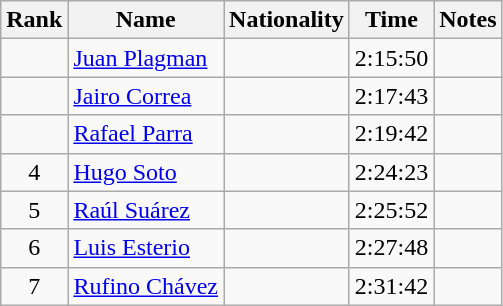<table class="wikitable sortable" style="text-align:center">
<tr>
<th>Rank</th>
<th>Name</th>
<th>Nationality</th>
<th>Time</th>
<th>Notes</th>
</tr>
<tr>
<td></td>
<td align=left><a href='#'>Juan Plagman</a></td>
<td align=left></td>
<td>2:15:50</td>
<td></td>
</tr>
<tr>
<td></td>
<td align=left><a href='#'>Jairo Correa</a></td>
<td align=left></td>
<td>2:17:43</td>
<td></td>
</tr>
<tr>
<td></td>
<td align=left><a href='#'>Rafael Parra</a></td>
<td align=left></td>
<td>2:19:42</td>
<td></td>
</tr>
<tr>
<td>4</td>
<td align=left><a href='#'>Hugo Soto</a></td>
<td align=left></td>
<td>2:24:23</td>
<td></td>
</tr>
<tr>
<td>5</td>
<td align=left><a href='#'>Raúl Suárez</a></td>
<td align=left></td>
<td>2:25:52</td>
<td></td>
</tr>
<tr>
<td>6</td>
<td align=left><a href='#'>Luis Esterio</a></td>
<td align=left></td>
<td>2:27:48</td>
<td></td>
</tr>
<tr>
<td>7</td>
<td align=left><a href='#'>Rufino Chávez</a></td>
<td align=left></td>
<td>2:31:42</td>
<td></td>
</tr>
</table>
